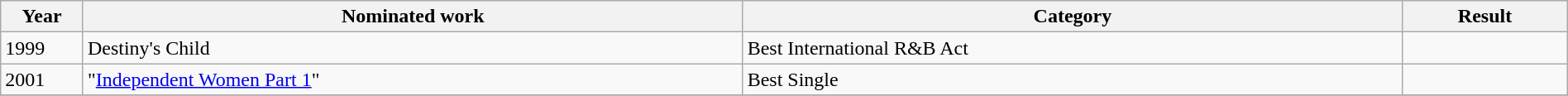<table class="wikitable" width="100%">
<tr>
<th width="5%">Year</th>
<th width="40%">Nominated work</th>
<th width="40%">Category</th>
<th width="10%">Result</th>
</tr>
<tr>
<td>1999</td>
<td>Destiny's Child</td>
<td>Best International R&B Act</td>
<td></td>
</tr>
<tr>
<td>2001</td>
<td>"<a href='#'>Independent Women Part 1</a>"</td>
<td>Best Single</td>
<td></td>
</tr>
<tr>
</tr>
</table>
